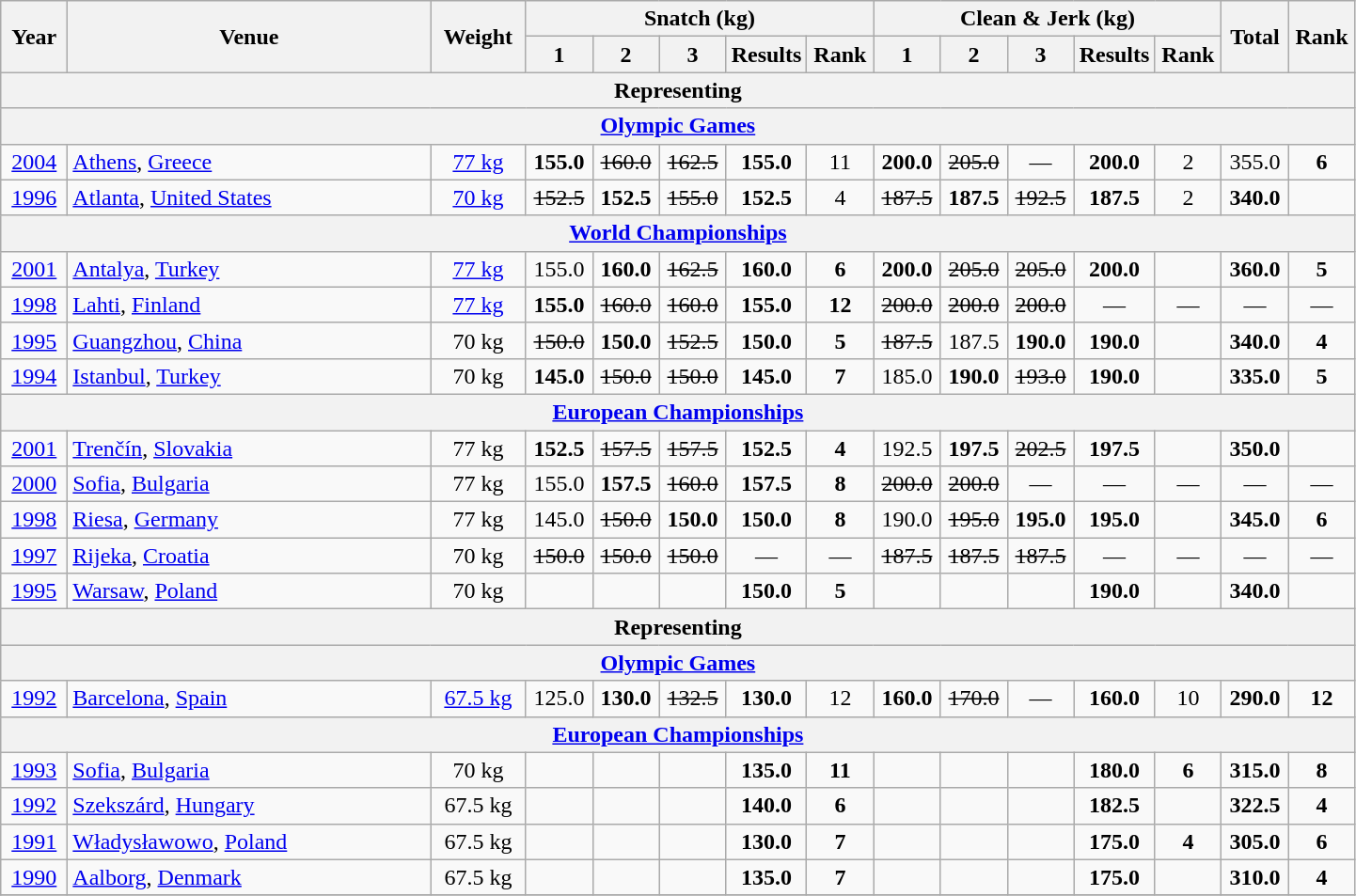<table class = "wikitable" style="text-align:center;">
<tr>
<th rowspan=2 width=40>Year</th>
<th rowspan=2 width=250>Venue</th>
<th rowspan=2 width=60>Weight</th>
<th colspan=5>Snatch (kg)</th>
<th colspan=5>Clean & Jerk (kg)</th>
<th rowspan=2 width=40>Total</th>
<th rowspan=2 width=40>Rank</th>
</tr>
<tr>
<th width=40>1</th>
<th width=40>2</th>
<th width=40>3</th>
<th width=40>Results</th>
<th width=40>Rank</th>
<th width=40>1</th>
<th width=40>2</th>
<th width=40>3</th>
<th width=40>Results</th>
<th width=40>Rank</th>
</tr>
<tr>
<th colspan=15>Representing </th>
</tr>
<tr>
<th colspan=15><a href='#'>Olympic Games</a></th>
</tr>
<tr>
<td><a href='#'>2004</a></td>
<td align=left> <a href='#'>Athens</a>, <a href='#'>Greece</a></td>
<td><a href='#'>77 kg</a></td>
<td><strong>155.0</strong></td>
<td><s>160.0</s></td>
<td><s>162.5</s></td>
<td><strong>155.0</strong></td>
<td>11</td>
<td><strong>200.0</strong></td>
<td><s>205.0</s></td>
<td>—</td>
<td><strong>200.0</strong></td>
<td>2</td>
<td>355.0</td>
<td><strong>6</strong></td>
</tr>
<tr>
<td><a href='#'>1996</a></td>
<td align=left> <a href='#'>Atlanta</a>, <a href='#'>United States</a></td>
<td><a href='#'>70 kg</a></td>
<td><s>152.5</s></td>
<td><strong>152.5</strong></td>
<td><s>155.0</s></td>
<td><strong>152.5</strong></td>
<td>4</td>
<td><s>187.5</s></td>
<td><strong>187.5</strong></td>
<td><s>192.5</s></td>
<td><strong>187.5</strong></td>
<td>2</td>
<td><strong>340.0</strong></td>
<td><strong></strong></td>
</tr>
<tr>
<th colspan=15><a href='#'>World Championships</a></th>
</tr>
<tr>
<td><a href='#'>2001</a></td>
<td align=left> <a href='#'>Antalya</a>, <a href='#'>Turkey</a></td>
<td><a href='#'>77 kg</a></td>
<td>155.0</td>
<td><strong>160.0</strong></td>
<td><s>162.5</s></td>
<td><strong>160.0</strong></td>
<td><strong>6</strong></td>
<td><strong>200.0</strong></td>
<td><s>205.0</s></td>
<td><s>205.0</s></td>
<td><strong>200.0</strong></td>
<td><strong></strong></td>
<td><strong>360.0</strong></td>
<td><strong>5</strong></td>
</tr>
<tr>
<td><a href='#'>1998</a></td>
<td align=left> <a href='#'>Lahti</a>, <a href='#'>Finland</a></td>
<td><a href='#'>77 kg</a></td>
<td><strong>155.0</strong></td>
<td><s>160.0</s></td>
<td><s>160.0</s></td>
<td><strong>155.0</strong></td>
<td><strong>12</strong></td>
<td><s>200.0</s></td>
<td><s>200.0</s></td>
<td><s>200.0</s></td>
<td>—</td>
<td>—</td>
<td>—</td>
<td>—</td>
</tr>
<tr>
<td><a href='#'>1995</a></td>
<td align=left> <a href='#'>Guangzhou</a>, <a href='#'>China</a></td>
<td>70 kg</td>
<td><s>150.0</s></td>
<td><strong>150.0</strong></td>
<td><s>152.5</s></td>
<td><strong>150.0</strong></td>
<td><strong>5</strong></td>
<td><s>187.5</s></td>
<td>187.5</td>
<td><strong>190.0</strong></td>
<td><strong>190.0</strong></td>
<td><strong></strong></td>
<td><strong>340.0</strong></td>
<td><strong>4</strong></td>
</tr>
<tr>
<td><a href='#'>1994</a></td>
<td align=left> <a href='#'>Istanbul</a>, <a href='#'>Turkey</a></td>
<td>70 kg</td>
<td><strong>145.0</strong></td>
<td><s>150.0</s></td>
<td><s>150.0</s></td>
<td><strong>145.0</strong></td>
<td><strong>7</strong></td>
<td>185.0</td>
<td><strong>190.0</strong></td>
<td><s>193.0</s></td>
<td><strong>190.0</strong></td>
<td><strong></strong></td>
<td><strong>335.0</strong></td>
<td><strong>5</strong></td>
</tr>
<tr>
<th colspan=15><a href='#'>European Championships</a></th>
</tr>
<tr>
<td><a href='#'>2001</a></td>
<td align=left> <a href='#'>Trenčín</a>, <a href='#'>Slovakia</a></td>
<td>77 kg</td>
<td><strong>152.5</strong></td>
<td><s>157.5</s></td>
<td><s>157.5</s></td>
<td><strong>152.5</strong></td>
<td><strong>4</strong></td>
<td>192.5</td>
<td><strong>197.5</strong></td>
<td><s>202.5</s></td>
<td><strong>197.5</strong></td>
<td><strong></strong></td>
<td><strong>350.0</strong></td>
<td><strong></strong></td>
</tr>
<tr>
<td><a href='#'>2000</a></td>
<td align=left> <a href='#'>Sofia</a>, <a href='#'>Bulgaria</a></td>
<td>77 kg</td>
<td>155.0</td>
<td><strong>157.5</strong></td>
<td><s>160.0</s></td>
<td><strong>157.5</strong></td>
<td><strong>8</strong></td>
<td><s>200.0</s></td>
<td><s>200.0</s></td>
<td>—</td>
<td>—</td>
<td>—</td>
<td>—</td>
<td>—</td>
</tr>
<tr>
<td><a href='#'>1998</a></td>
<td align=left> <a href='#'>Riesa</a>, <a href='#'>Germany</a></td>
<td>77 kg</td>
<td>145.0</td>
<td><s>150.0</s></td>
<td><strong>150.0</strong></td>
<td><strong>150.0</strong></td>
<td><strong>8</strong></td>
<td>190.0</td>
<td><s>195.0</s></td>
<td><strong>195.0</strong></td>
<td><strong>195.0</strong></td>
<td><strong></strong></td>
<td><strong>345.0</strong></td>
<td><strong>6</strong></td>
</tr>
<tr>
<td><a href='#'>1997</a></td>
<td align=left> <a href='#'>Rijeka</a>, <a href='#'>Croatia</a></td>
<td>70 kg</td>
<td><s>150.0</s></td>
<td><s>150.0</s></td>
<td><s>150.0</s></td>
<td>—</td>
<td>—</td>
<td><s>187.5</s></td>
<td><s>187.5</s></td>
<td><s>187.5</s></td>
<td>—</td>
<td>—</td>
<td>—</td>
<td>—</td>
</tr>
<tr>
<td><a href='#'>1995</a></td>
<td align=left> <a href='#'>Warsaw</a>, <a href='#'>Poland</a></td>
<td>70 kg</td>
<td></td>
<td></td>
<td></td>
<td><strong>150.0</strong></td>
<td><strong>5</strong></td>
<td></td>
<td></td>
<td></td>
<td><strong>190.0</strong></td>
<td><strong></strong></td>
<td><strong>340.0</strong></td>
<td><strong></strong></td>
</tr>
<tr>
<th colspan=15>Representing </th>
</tr>
<tr>
<th colspan=15><a href='#'>Olympic Games</a></th>
</tr>
<tr>
<td><a href='#'>1992</a></td>
<td align=left> <a href='#'>Barcelona</a>, <a href='#'>Spain</a></td>
<td><a href='#'>67.5 kg</a></td>
<td>125.0</td>
<td><strong>130.0</strong></td>
<td><s>132.5</s></td>
<td><strong>130.0</strong></td>
<td>12</td>
<td><strong>160.0</strong></td>
<td><s>170.0</s></td>
<td>—</td>
<td><strong>160.0</strong></td>
<td>10</td>
<td><strong>290.0</strong></td>
<td><strong>12</strong></td>
</tr>
<tr>
<th colspan=15><a href='#'>European Championships</a></th>
</tr>
<tr>
<td><a href='#'>1993</a></td>
<td align=left> <a href='#'>Sofia</a>, <a href='#'>Bulgaria</a></td>
<td>70 kg</td>
<td></td>
<td></td>
<td></td>
<td><strong>135.0</strong></td>
<td><strong>11</strong></td>
<td></td>
<td></td>
<td></td>
<td><strong>180.0</strong></td>
<td><strong>6</strong></td>
<td><strong>315.0</strong></td>
<td><strong>8</strong></td>
</tr>
<tr>
<td><a href='#'>1992</a></td>
<td align=left> <a href='#'>Szekszárd</a>, <a href='#'>Hungary</a></td>
<td>67.5 kg</td>
<td></td>
<td></td>
<td></td>
<td><strong>140.0</strong></td>
<td><strong>6</strong></td>
<td></td>
<td></td>
<td></td>
<td><strong>182.5</strong></td>
<td><strong></strong></td>
<td><strong>322.5</strong></td>
<td><strong>4</strong></td>
</tr>
<tr>
<td><a href='#'>1991</a></td>
<td align=left> <a href='#'>Władysławowo</a>, <a href='#'>Poland</a></td>
<td>67.5 kg</td>
<td></td>
<td></td>
<td></td>
<td><strong>130.0</strong></td>
<td><strong>7</strong></td>
<td></td>
<td></td>
<td></td>
<td><strong>175.0</strong></td>
<td><strong>4</strong></td>
<td><strong>305.0</strong></td>
<td><strong>6</strong></td>
</tr>
<tr>
<td><a href='#'>1990</a></td>
<td align=left> <a href='#'>Aalborg</a>, <a href='#'>Denmark</a></td>
<td>67.5 kg</td>
<td></td>
<td></td>
<td></td>
<td><strong>135.0</strong></td>
<td><strong>7</strong></td>
<td></td>
<td></td>
<td></td>
<td><strong>175.0</strong></td>
<td><strong></strong></td>
<td><strong>310.0</strong></td>
<td><strong>4</strong></td>
</tr>
<tr>
</tr>
</table>
